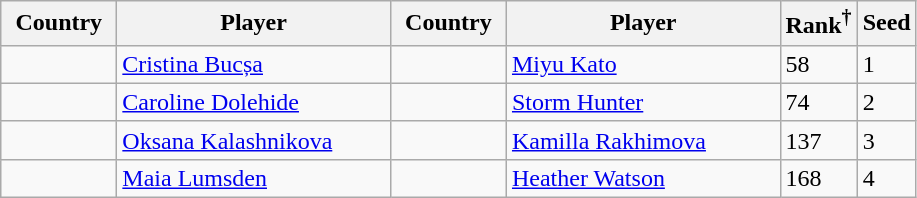<table class="sortable wikitable">
<tr>
<th width="70">Country</th>
<th width="175">Player</th>
<th width="70">Country</th>
<th width="175">Player</th>
<th>Rank<sup>†</sup></th>
<th>Seed</th>
</tr>
<tr>
<td></td>
<td><a href='#'>Cristina Bucșa</a></td>
<td></td>
<td><a href='#'>Miyu Kato</a></td>
<td>58</td>
<td>1</td>
</tr>
<tr>
<td></td>
<td><a href='#'>Caroline Dolehide</a></td>
<td></td>
<td><a href='#'>Storm Hunter</a></td>
<td>74</td>
<td>2</td>
</tr>
<tr>
<td></td>
<td><a href='#'>Oksana Kalashnikova</a></td>
<td></td>
<td><a href='#'>Kamilla Rakhimova</a></td>
<td>137</td>
<td>3</td>
</tr>
<tr>
<td></td>
<td><a href='#'>Maia Lumsden</a></td>
<td></td>
<td><a href='#'>Heather Watson</a></td>
<td>168</td>
<td>4</td>
</tr>
</table>
